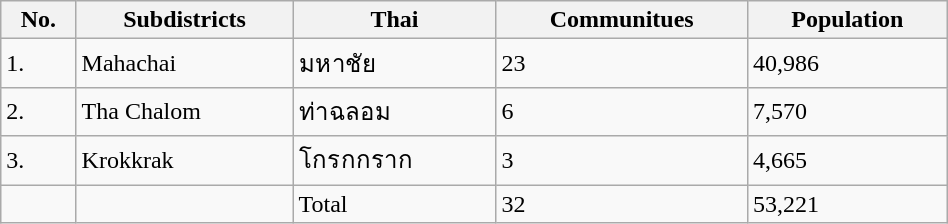<table class="wikitable" style="width:50%;">
<tr>
<th>No.</th>
<th>Subdistricts</th>
<th>Thai</th>
<th>Communitues</th>
<th>Population</th>
</tr>
<tr>
<td>1.</td>
<td>Mahachai</td>
<td>มหาชัย</td>
<td>23</td>
<td>40,986</td>
</tr>
<tr>
<td>2.</td>
<td>Tha Chalom</td>
<td>ท่าฉลอม</td>
<td>6</td>
<td>7,570</td>
</tr>
<tr>
<td>3.</td>
<td>Krokkrak</td>
<td>โกรกกราก</td>
<td>3</td>
<td>4,665</td>
</tr>
<tr>
<td></td>
<td></td>
<td>Total</td>
<td>32</td>
<td>53,221</td>
</tr>
</table>
